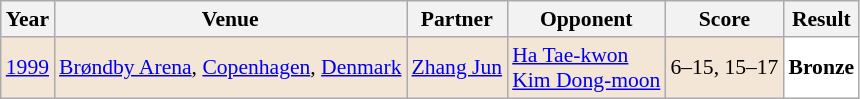<table class="sortable wikitable" style="font-size: 90%;">
<tr>
<th>Year</th>
<th>Venue</th>
<th>Partner</th>
<th>Opponent</th>
<th>Score</th>
<th>Result</th>
</tr>
<tr style="background:#F3E6D7">
<td align="center"><a href='#'>1999</a></td>
<td align="left"><a href='#'>Brøndby Arena</a>, <a href='#'>Copenhagen</a>, <a href='#'>Denmark</a></td>
<td align="left"> <a href='#'>Zhang Jun</a></td>
<td align="left"> <a href='#'>Ha Tae-kwon</a> <br>  <a href='#'>Kim Dong-moon</a></td>
<td align="left">6–15, 15–17</td>
<td style="text-align:left; background:white"> <strong>Bronze</strong></td>
</tr>
</table>
